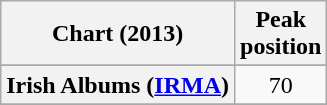<table class="wikitable sortable plainrowheaders" style="text-align:center">
<tr>
<th scope="col">Chart (2013)</th>
<th scope="col">Peak<br> position</th>
</tr>
<tr>
</tr>
<tr>
</tr>
<tr>
</tr>
<tr>
</tr>
<tr>
</tr>
<tr>
</tr>
<tr>
</tr>
<tr>
</tr>
<tr>
</tr>
<tr>
</tr>
<tr>
</tr>
<tr>
<th scope="row">Irish Albums (<a href='#'>IRMA</a>)</th>
<td style="text-align:center">70</td>
</tr>
<tr>
</tr>
<tr>
</tr>
<tr>
</tr>
<tr>
</tr>
<tr>
</tr>
<tr>
</tr>
<tr>
</tr>
<tr>
</tr>
<tr>
</tr>
<tr>
</tr>
</table>
